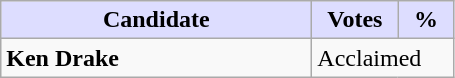<table class="wikitable">
<tr>
<th style="background:#ddf; width:200px;">Candidate</th>
<th style="background:#ddf; width:50px;">Votes</th>
<th style="background:#ddf; width:30px;">%</th>
</tr>
<tr>
<td><strong>Ken Drake</strong></td>
<td colspan="2">Acclaimed</td>
</tr>
</table>
